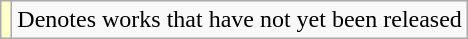<table class="wikitable">
<tr>
<td style="background:#FFFFCC;"></td>
<td>Denotes works that have not yet been released</td>
</tr>
</table>
